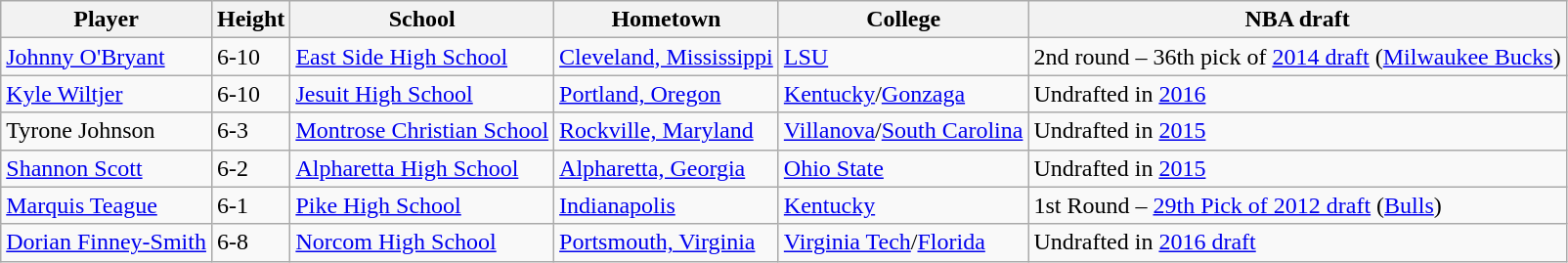<table class="wikitable">
<tr>
<th>Player</th>
<th>Height</th>
<th>School</th>
<th>Hometown</th>
<th>College</th>
<th>NBA draft</th>
</tr>
<tr>
<td><a href='#'>Johnny O'Bryant</a></td>
<td>6-10</td>
<td><a href='#'>East Side High School</a></td>
<td><a href='#'>Cleveland, Mississippi</a></td>
<td><a href='#'>LSU</a></td>
<td>2nd round – 36th pick of <a href='#'>2014 draft</a> (<a href='#'>Milwaukee Bucks</a>)</td>
</tr>
<tr>
<td><a href='#'>Kyle Wiltjer</a></td>
<td>6-10</td>
<td><a href='#'>Jesuit High School</a></td>
<td><a href='#'>Portland, Oregon</a></td>
<td><a href='#'>Kentucky</a>/<a href='#'>Gonzaga</a></td>
<td>Undrafted in <a href='#'>2016</a></td>
</tr>
<tr>
<td>Tyrone Johnson</td>
<td>6-3</td>
<td><a href='#'>Montrose Christian School</a></td>
<td><a href='#'>Rockville, Maryland</a></td>
<td><a href='#'>Villanova</a>/<a href='#'>South Carolina</a></td>
<td>Undrafted in <a href='#'>2015</a></td>
</tr>
<tr>
<td><a href='#'>Shannon Scott</a></td>
<td>6-2</td>
<td><a href='#'>Alpharetta High School</a></td>
<td><a href='#'>Alpharetta, Georgia</a></td>
<td><a href='#'>Ohio State</a></td>
<td>Undrafted in <a href='#'>2015</a></td>
</tr>
<tr>
<td><a href='#'>Marquis Teague</a></td>
<td>6-1</td>
<td><a href='#'>Pike High School</a></td>
<td><a href='#'>Indianapolis</a></td>
<td><a href='#'>Kentucky</a></td>
<td>1st Round – <a href='#'>29th Pick of 2012 draft</a> (<a href='#'>Bulls</a>)</td>
</tr>
<tr>
<td><a href='#'>Dorian Finney-Smith</a></td>
<td>6-8</td>
<td><a href='#'>Norcom High School</a></td>
<td><a href='#'>Portsmouth, Virginia</a></td>
<td><a href='#'>Virginia Tech</a>/<a href='#'>Florida</a></td>
<td>Undrafted in <a href='#'>2016 draft</a></td>
</tr>
</table>
